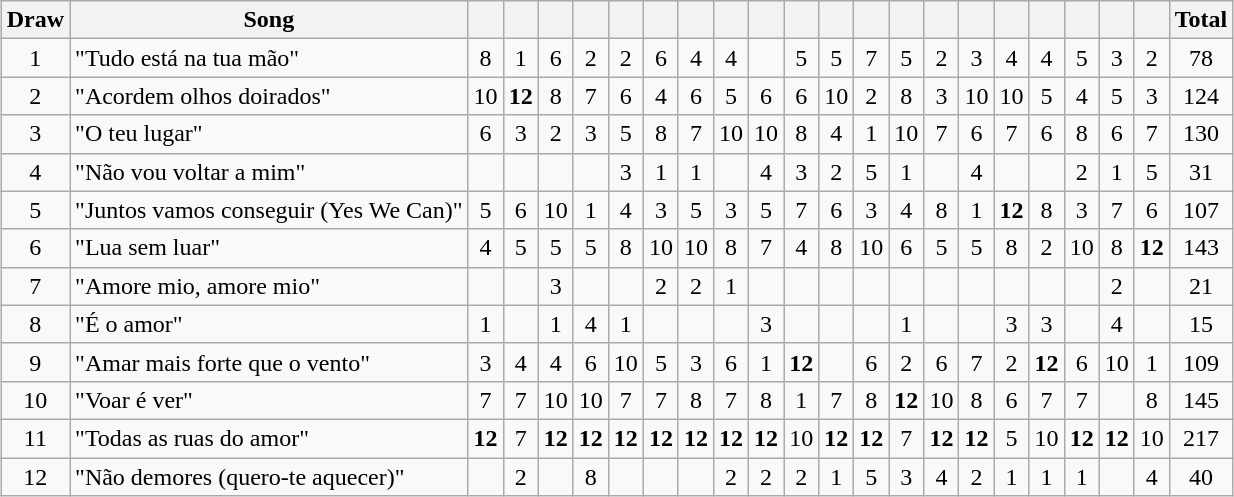<table class="wikitable collapsible" style="margin: 1em auto 1em auto; text-align:center">
<tr>
<th>Draw</th>
<th>Song</th>
<th></th>
<th></th>
<th></th>
<th></th>
<th></th>
<th></th>
<th></th>
<th></th>
<th></th>
<th></th>
<th></th>
<th></th>
<th></th>
<th></th>
<th></th>
<th></th>
<th></th>
<th></th>
<th></th>
<th></th>
<th>Total</th>
</tr>
<tr>
<td>1</td>
<td align="left">"Tudo está na tua mão"</td>
<td>8</td>
<td>1</td>
<td>6</td>
<td>2</td>
<td>2</td>
<td>6</td>
<td>4</td>
<td>4</td>
<td></td>
<td>5</td>
<td>5</td>
<td>7</td>
<td>5</td>
<td>2</td>
<td>3</td>
<td>4</td>
<td>4</td>
<td>5</td>
<td>3</td>
<td>2</td>
<td>78</td>
</tr>
<tr>
<td>2</td>
<td align="left">"Acordem olhos doirados"</td>
<td>10</td>
<td><strong>12</strong></td>
<td>8</td>
<td>7</td>
<td>6</td>
<td>4</td>
<td>6</td>
<td>5</td>
<td>6</td>
<td>6</td>
<td>10</td>
<td>2</td>
<td>8</td>
<td>3</td>
<td>10</td>
<td>10</td>
<td>5</td>
<td>4</td>
<td>5</td>
<td>3</td>
<td>124</td>
</tr>
<tr>
<td>3</td>
<td align="left">"O teu lugar"</td>
<td>6</td>
<td>3</td>
<td>2</td>
<td>3</td>
<td>5</td>
<td>8</td>
<td>7</td>
<td>10</td>
<td>10</td>
<td>8</td>
<td>4</td>
<td>1</td>
<td>10</td>
<td>7</td>
<td>6</td>
<td>7</td>
<td>6</td>
<td>8</td>
<td>6</td>
<td>7</td>
<td>130</td>
</tr>
<tr>
<td>4</td>
<td align="left">"Não vou voltar a mim"</td>
<td></td>
<td></td>
<td></td>
<td></td>
<td>3</td>
<td>1</td>
<td>1</td>
<td></td>
<td>4</td>
<td>3</td>
<td>2</td>
<td>5</td>
<td>1</td>
<td></td>
<td>4</td>
<td></td>
<td></td>
<td>2</td>
<td>1</td>
<td>5</td>
<td>31</td>
</tr>
<tr>
<td>5</td>
<td align="left">"Juntos vamos conseguir (Yes We Can)"</td>
<td>5</td>
<td>6</td>
<td>10</td>
<td>1</td>
<td>4</td>
<td>3</td>
<td>5</td>
<td>3</td>
<td>5</td>
<td>7</td>
<td>6</td>
<td>3</td>
<td>4</td>
<td>8</td>
<td>1</td>
<td><strong>12</strong></td>
<td>8</td>
<td>3</td>
<td>7</td>
<td>6</td>
<td>107</td>
</tr>
<tr>
<td>6</td>
<td align="left">"Lua sem luar"</td>
<td>4</td>
<td>5</td>
<td>5</td>
<td>5</td>
<td>8</td>
<td>10</td>
<td>10</td>
<td>8</td>
<td>7</td>
<td>4</td>
<td>8</td>
<td>10</td>
<td>6</td>
<td>5</td>
<td>5</td>
<td>8</td>
<td>2</td>
<td>10</td>
<td>8</td>
<td><strong>12</strong></td>
<td>143</td>
</tr>
<tr>
<td>7</td>
<td align="left">"Amore mio, amore mio"</td>
<td></td>
<td></td>
<td>3</td>
<td></td>
<td></td>
<td>2</td>
<td>2</td>
<td>1</td>
<td></td>
<td></td>
<td></td>
<td></td>
<td></td>
<td></td>
<td></td>
<td></td>
<td></td>
<td></td>
<td>2</td>
<td></td>
<td>21</td>
</tr>
<tr>
<td>8</td>
<td align="left">"É o amor"</td>
<td>1</td>
<td></td>
<td>1</td>
<td>4</td>
<td>1</td>
<td></td>
<td></td>
<td></td>
<td>3</td>
<td></td>
<td></td>
<td></td>
<td>1</td>
<td></td>
<td></td>
<td>3</td>
<td>3</td>
<td></td>
<td>4</td>
<td></td>
<td>15</td>
</tr>
<tr>
<td>9</td>
<td align="left">"Amar mais forte que o vento"</td>
<td>3</td>
<td>4</td>
<td>4</td>
<td>6</td>
<td>10</td>
<td>5</td>
<td>3</td>
<td>6</td>
<td>1</td>
<td><strong>12</strong></td>
<td></td>
<td>6</td>
<td>2</td>
<td>6</td>
<td>7</td>
<td>2</td>
<td><strong>12</strong></td>
<td>6</td>
<td>10</td>
<td>1</td>
<td>109</td>
</tr>
<tr>
<td>10</td>
<td align="left">"Voar é ver"</td>
<td>7</td>
<td>7</td>
<td>10</td>
<td>10</td>
<td>7</td>
<td>7</td>
<td>8</td>
<td>7</td>
<td>8</td>
<td>1</td>
<td>7</td>
<td>8</td>
<td><strong>12</strong></td>
<td>10</td>
<td>8</td>
<td>6</td>
<td>7</td>
<td>7</td>
<td></td>
<td>8</td>
<td>145</td>
</tr>
<tr>
<td>11</td>
<td align="left">"Todas as ruas do amor"</td>
<td><strong>12</strong></td>
<td>7</td>
<td><strong>12</strong></td>
<td><strong>12</strong></td>
<td><strong>12</strong></td>
<td><strong>12</strong></td>
<td><strong>12</strong></td>
<td><strong>12</strong></td>
<td><strong>12</strong></td>
<td>10</td>
<td><strong>12</strong></td>
<td><strong>12</strong></td>
<td>7</td>
<td><strong>12</strong></td>
<td><strong>12</strong></td>
<td>5</td>
<td>10</td>
<td><strong>12</strong></td>
<td><strong>12</strong></td>
<td>10</td>
<td>217</td>
</tr>
<tr>
<td>12</td>
<td align="left">"Não demores (quero-te aquecer)"</td>
<td></td>
<td>2</td>
<td></td>
<td>8</td>
<td></td>
<td></td>
<td></td>
<td>2</td>
<td>2</td>
<td>2</td>
<td>1</td>
<td>5</td>
<td>3</td>
<td>4</td>
<td>2</td>
<td>1</td>
<td>1</td>
<td>1</td>
<td></td>
<td>4</td>
<td>40</td>
</tr>
</table>
